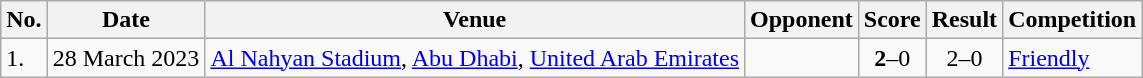<table class="wikitable">
<tr>
<th>No.</th>
<th>Date</th>
<th>Venue</th>
<th>Opponent</th>
<th>Score</th>
<th>Result</th>
<th>Competition</th>
</tr>
<tr>
<td>1.</td>
<td>28 March 2023</td>
<td><a href='#'>Al Nahyan Stadium</a>, <a href='#'>Abu Dhabi</a>, <a href='#'>United Arab Emirates</a></td>
<td></td>
<td align=center><strong>2</strong>–0</td>
<td align=center>2–0</td>
<td><a href='#'>Friendly</a></td>
</tr>
</table>
